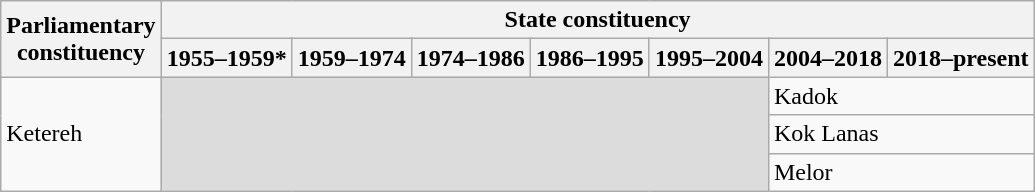<table class="wikitable">
<tr>
<th rowspan="2">Parliamentary<br>constituency</th>
<th colspan="7">State constituency</th>
</tr>
<tr>
<th>1955–1959*</th>
<th>1959–1974</th>
<th>1974–1986</th>
<th>1986–1995</th>
<th>1995–2004</th>
<th>2004–2018</th>
<th>2018–present</th>
</tr>
<tr>
<td rowspan="3">Ketereh</td>
<td colspan="5" rowspan="3" bgcolor="dcdcdc"></td>
<td colspan="2">Kadok</td>
</tr>
<tr>
<td colspan="2">Kok Lanas</td>
</tr>
<tr>
<td colspan="2">Melor</td>
</tr>
</table>
